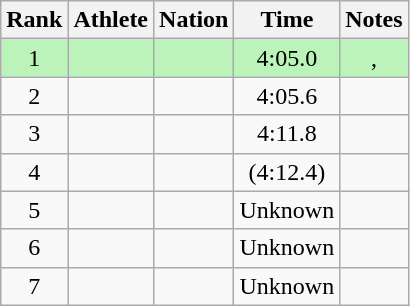<table class="wikitable sortable" style="text-align:center">
<tr>
<th>Rank</th>
<th>Athlete</th>
<th>Nation</th>
<th>Time</th>
<th>Notes</th>
</tr>
<tr bgcolor=bbf3bb>
<td>1</td>
<td align=left></td>
<td align=left></td>
<td>4:05.0</td>
<td>, </td>
</tr>
<tr>
<td>2</td>
<td align=left></td>
<td align=left></td>
<td>4:05.6</td>
<td></td>
</tr>
<tr>
<td>3</td>
<td align=left></td>
<td align=left></td>
<td>4:11.8</td>
<td></td>
</tr>
<tr>
<td>4</td>
<td align=left></td>
<td align=left></td>
<td>(4:12.4)</td>
<td></td>
</tr>
<tr>
<td>5</td>
<td align=left></td>
<td align=left></td>
<td>Unknown</td>
<td></td>
</tr>
<tr>
<td>6</td>
<td align=left></td>
<td align=left></td>
<td>Unknown</td>
<td></td>
</tr>
<tr>
<td>7</td>
<td align=left></td>
<td align=left></td>
<td>Unknown</td>
<td></td>
</tr>
</table>
